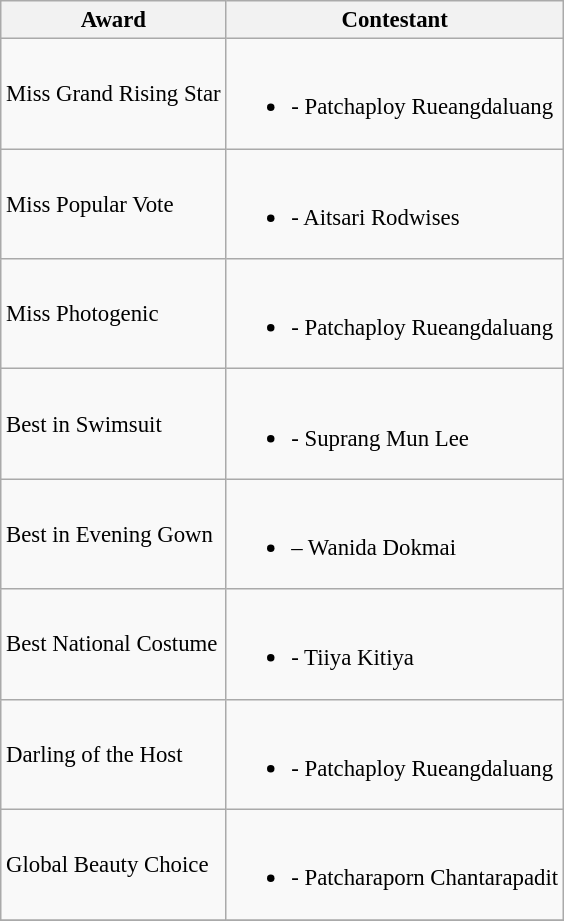<table class="wikitable sortable unsortable" style="font-size: 95%">
<tr>
<th>Award</th>
<th>Contestant</th>
</tr>
<tr>
<td>Miss Grand Rising Star</td>
<td><br><ul><li> - Patchaploy Rueangdaluang</li></ul></td>
</tr>
<tr>
<td>Miss Popular Vote</td>
<td><br><ul><li> - Aitsari Rodwises</li></ul></td>
</tr>
<tr>
<td>Miss Photogenic</td>
<td><br><ul><li> - Patchaploy Rueangdaluang</li></ul></td>
</tr>
<tr>
<td>Best in Swimsuit</td>
<td><br><ul><li> - Suprang Mun Lee</li></ul></td>
</tr>
<tr>
<td>Best in Evening Gown</td>
<td><br><ul><li> – Wanida Dokmai</li></ul></td>
</tr>
<tr>
<td>Best National Costume</td>
<td><br><ul><li> - Tiiya Kitiya</li></ul></td>
</tr>
<tr>
<td>Darling of the Host</td>
<td><br><ul><li> - Patchaploy Rueangdaluang</li></ul></td>
</tr>
<tr>
<td>Global Beauty Choice</td>
<td><br><ul><li> - Patcharaporn Chantarapadit</li></ul></td>
</tr>
<tr>
</tr>
</table>
